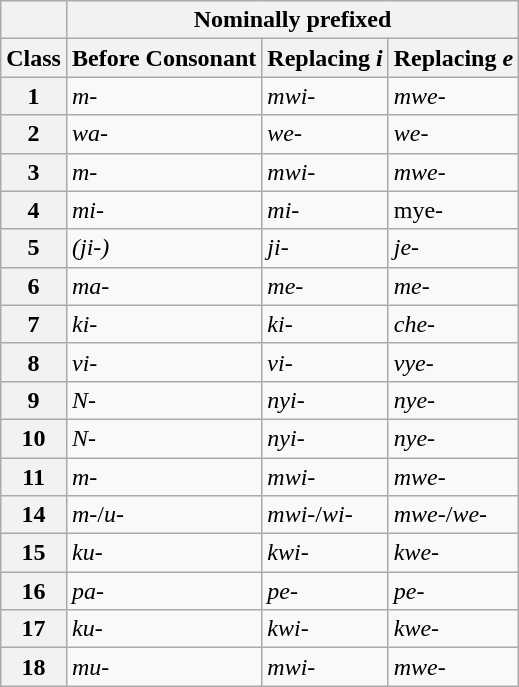<table class="wikitable">
<tr>
<th></th>
<th colspan="3">Nominally prefixed</th>
</tr>
<tr>
<th>Class</th>
<th>Before Consonant</th>
<th>Replacing <em>i</em></th>
<th>Replacing <em>e</em></th>
</tr>
<tr>
<th>1</th>
<td><em>m-</em></td>
<td><em>mwi-</em></td>
<td><em>mwe-</em></td>
</tr>
<tr>
<th>2</th>
<td><em>wa-</em></td>
<td><em>we-</em></td>
<td><em>we-</em></td>
</tr>
<tr>
<th>3</th>
<td><em>m-</em></td>
<td><em>mwi-</em></td>
<td><em>mwe-</em></td>
</tr>
<tr>
<th>4</th>
<td><em>mi-</em></td>
<td><em>mi-</em></td>
<td>mye-</td>
</tr>
<tr>
<th>5</th>
<td><em>(ji-)</em></td>
<td><em>ji-</em></td>
<td><em>je-</em></td>
</tr>
<tr>
<th>6</th>
<td><em>ma-</em></td>
<td><em>me-</em></td>
<td><em>me-</em></td>
</tr>
<tr>
<th>7</th>
<td><em>ki-</em></td>
<td><em>ki-</em></td>
<td><em>che-</em></td>
</tr>
<tr>
<th>8</th>
<td><em>vi-</em></td>
<td><em>vi-</em></td>
<td><em>vye-</em></td>
</tr>
<tr>
<th>9</th>
<td><em>N-</em></td>
<td><em>nyi-</em></td>
<td><em>nye-</em></td>
</tr>
<tr>
<th>10</th>
<td><em>N-</em></td>
<td><em>nyi-</em></td>
<td><em>nye-</em></td>
</tr>
<tr>
<th>11</th>
<td><em>m-</em></td>
<td><em>mwi-</em></td>
<td><em>mwe-</em></td>
</tr>
<tr>
<th>14</th>
<td><em>m-</em>/<em>u-</em></td>
<td><em>mwi-</em>/<em>wi-</em></td>
<td><em>mwe-</em>/<em>we-</em></td>
</tr>
<tr>
<th>15</th>
<td><em>ku-</em></td>
<td><em>kwi-</em></td>
<td><em>kwe-</em></td>
</tr>
<tr>
<th>16</th>
<td><em>pa-</em></td>
<td><em>pe-</em></td>
<td><em>pe-</em></td>
</tr>
<tr>
<th>17</th>
<td><em>ku-</em></td>
<td><em>kwi-</em></td>
<td><em>kwe-</em></td>
</tr>
<tr>
<th>18</th>
<td><em>mu-</em></td>
<td><em>mwi-</em></td>
<td><em>mwe-</em></td>
</tr>
</table>
